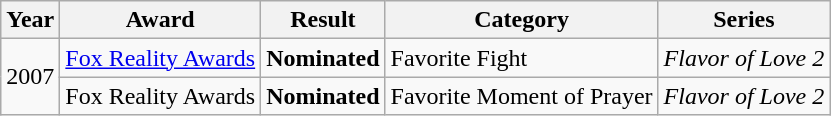<table class="wikitable">
<tr>
<th>Year</th>
<th>Award</th>
<th>Result</th>
<th>Category</th>
<th>Series</th>
</tr>
<tr>
<td rowspan="2">2007</td>
<td><a href='#'>Fox Reality Awards</a></td>
<td><strong>Nominated</strong></td>
<td>Favorite Fight</td>
<td><em>Flavor of Love 2</em></td>
</tr>
<tr>
<td>Fox Reality Awards</td>
<td><strong>Nominated</strong></td>
<td>Favorite Moment of Prayer</td>
<td><em>Flavor of Love 2</em></td>
</tr>
</table>
